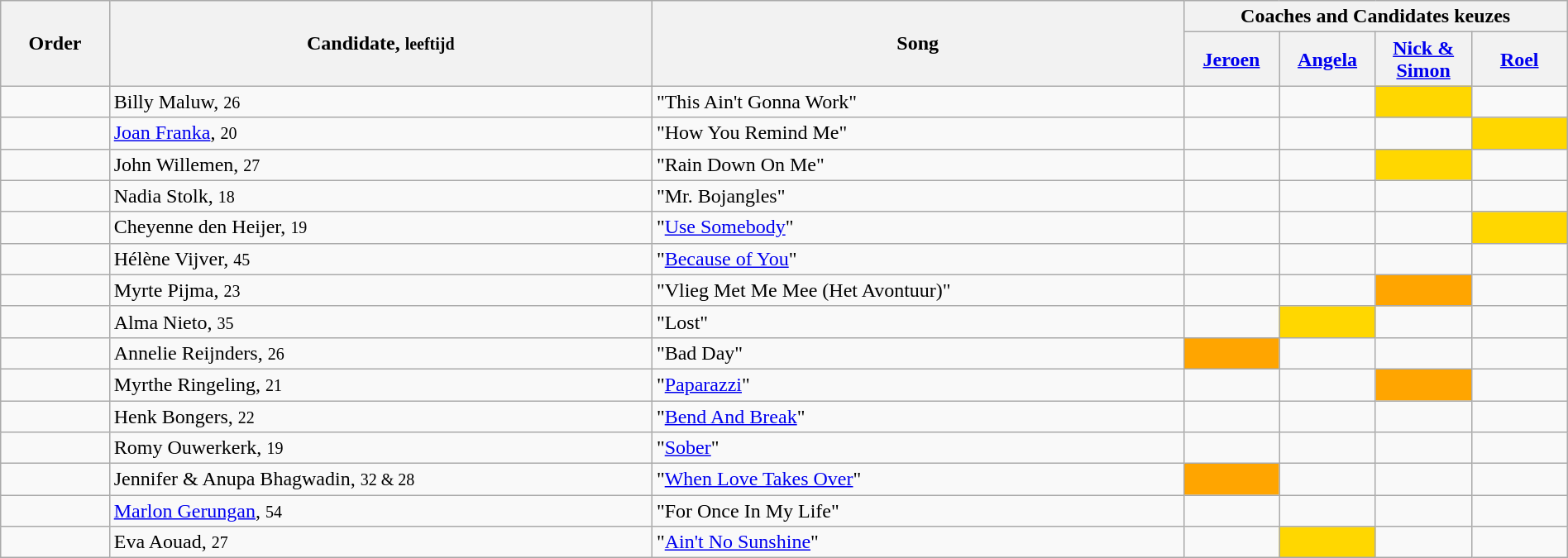<table class="wikitable" style="width:100%;">
<tr>
<th rowspan="2">Order</th>
<th rowspan="2">Candidate, <small>leeftijd</small></th>
<th rowspan="2">Song</th>
<th colspan="4">Coaches and Candidates keuzes</th>
</tr>
<tr>
<th width="70"><a href='#'>Jeroen</a></th>
<th width="70"><a href='#'>Angela</a></th>
<th width="70"><a href='#'>Nick & Simon</a></th>
<th width="70"><a href='#'>Roel</a></th>
</tr>
<tr>
<td></td>
<td>Billy Maluw, <small>26</small></td>
<td>"This Ain't Gonna Work"</td>
<td></td>
<td style="text-align:center;"></td>
<td style="background:gold;text-align:center;"></td>
<td></td>
</tr>
<tr>
<td></td>
<td><a href='#'>Joan Franka</a>, <small>20</small></td>
<td>"How You Remind Me"</td>
<td style="text-align:center;"></td>
<td></td>
<td></td>
<td style="background:gold;text-align:center;"></td>
</tr>
<tr>
<td></td>
<td>John Willemen, <small>27</small></td>
<td>"Rain Down On Me"</td>
<td style="text-align:center;"></td>
<td style="text-align:center;"></td>
<td style="background:gold;text-align:center;"></td>
<td style="text-align:center;"></td>
</tr>
<tr>
<td></td>
<td>Nadia Stolk, <small>18</small></td>
<td>"Mr. Bojangles"</td>
<td></td>
<td></td>
<td></td>
<td></td>
</tr>
<tr>
<td></td>
<td>Cheyenne den Heijer, <small>19</small></td>
<td>"<a href='#'>Use Somebody</a>"</td>
<td style="text-align:center;"></td>
<td style="text-align:center;"></td>
<td></td>
<td style="background:gold;text-align:center;"></td>
</tr>
<tr>
<td></td>
<td>Hélène Vijver, <small>45</small></td>
<td>"<a href='#'>Because of You</a>"</td>
<td></td>
<td></td>
<td></td>
<td></td>
</tr>
<tr>
<td></td>
<td>Myrte Pijma, <small>23</small></td>
<td>"Vlieg Met Me Mee (Het Avontuur)"</td>
<td></td>
<td></td>
<td style="background:orange;text-align:center;"></td>
<td></td>
</tr>
<tr>
<td></td>
<td>Alma Nieto, <small>35</small></td>
<td>"Lost"</td>
<td style="text-align:center;"></td>
<td style="background:gold;text-align:center;"></td>
<td style="text-align:center;"></td>
<td></td>
</tr>
<tr>
<td></td>
<td>Annelie Reijnders, <small>26</small></td>
<td>"Bad Day"</td>
<td style="background:orange;text-align:center;"></td>
<td></td>
<td></td>
<td></td>
</tr>
<tr>
<td></td>
<td>Myrthe Ringeling, <small>21</small></td>
<td>"<a href='#'>Paparazzi</a>"</td>
<td></td>
<td></td>
<td style="background:orange;text-align:center;"></td>
<td></td>
</tr>
<tr>
<td></td>
<td>Henk Bongers, <small>22</small></td>
<td>"<a href='#'>Bend And Break</a>"</td>
<td></td>
<td></td>
<td></td>
<td></td>
</tr>
<tr>
<td></td>
<td>Romy Ouwerkerk, <small>19</small></td>
<td>"<a href='#'>Sober</a>"</td>
<td></td>
<td></td>
<td></td>
<td></td>
</tr>
<tr>
<td></td>
<td>Jennifer & Anupa Bhagwadin, <small>32 & 28</small></td>
<td>"<a href='#'>When Love Takes Over</a>"</td>
<td style="background:orange;text-align:center;"></td>
<td></td>
<td></td>
<td></td>
</tr>
<tr>
<td></td>
<td><a href='#'>Marlon Gerungan</a>, <small>54</small></td>
<td>"For Once In My Life"</td>
<td></td>
<td></td>
<td></td>
<td></td>
</tr>
<tr>
<td></td>
<td>Eva Aouad, <small>27</small></td>
<td>"<a href='#'>Ain't No Sunshine</a>"</td>
<td style="text-align:center;"></td>
<td style="background:gold;text-align:center;"></td>
<td style="text-align:center;"></td>
<td style="text-align:center;"></td>
</tr>
</table>
